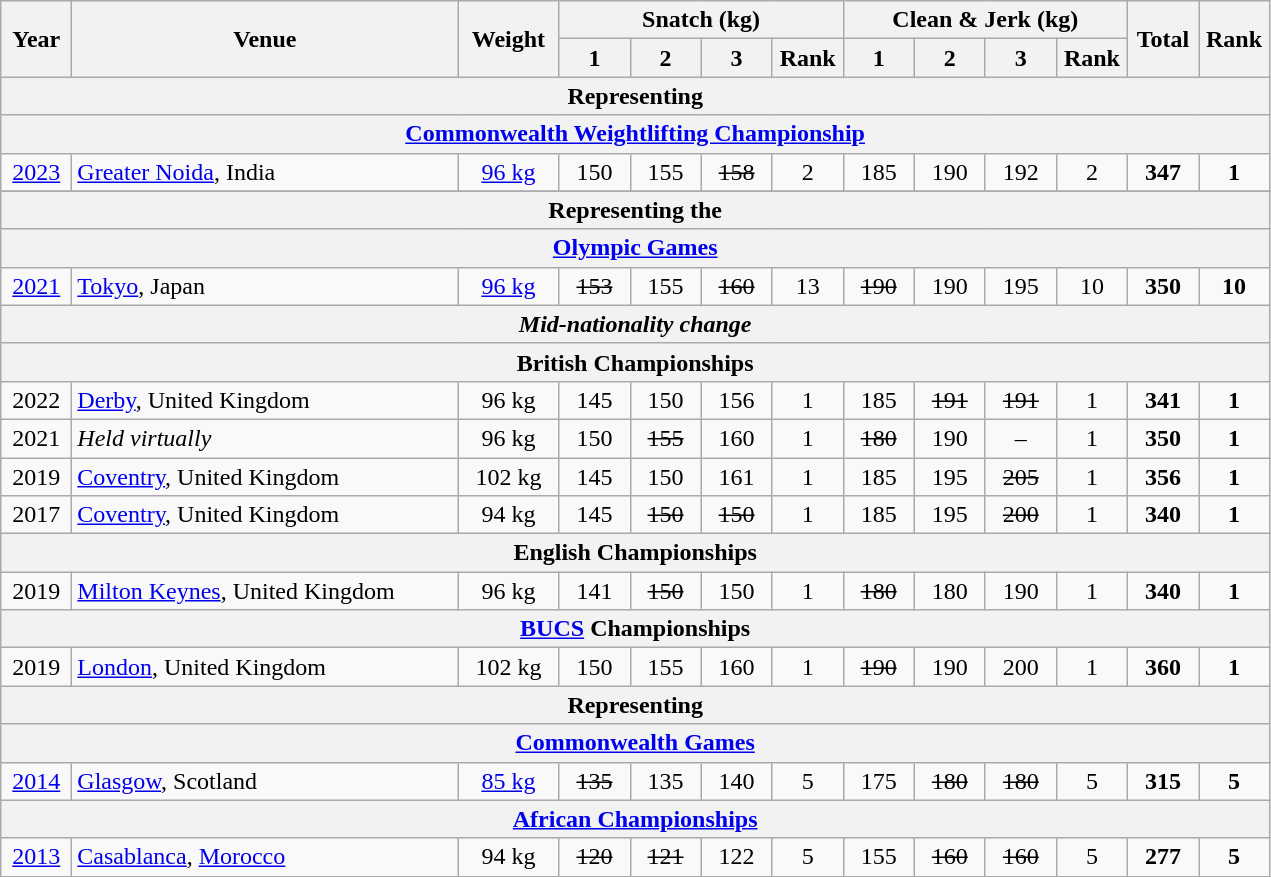<table class = "wikitable" style="text-align:center;">
<tr>
<th rowspan=2 width=40>Year</th>
<th rowspan=2 width=250>Venue</th>
<th rowspan=2 width=60>Weight</th>
<th colspan=4>Snatch (kg)</th>
<th colspan=4>Clean & Jerk (kg)</th>
<th rowspan=2 width=40>Total</th>
<th rowspan=2 width=40>Rank</th>
</tr>
<tr>
<th width=40>1</th>
<th width=40>2</th>
<th width=40>3</th>
<th width=40>Rank</th>
<th width=40>1</th>
<th width=40>2</th>
<th width=40>3</th>
<th width=40>Rank</th>
</tr>
<tr>
<th colspan=13>Representing </th>
</tr>
<tr>
<th colspan=13><a href='#'>Commonwealth Weightlifting Championship</a></th>
</tr>
<tr>
<td><a href='#'>2023</a></td>
<td align=left> <a href='#'>Greater Noida</a>, India</td>
<td><a href='#'>96 kg</a></td>
<td>150</td>
<td>155</td>
<td><s>158</s></td>
<td>2</td>
<td>185</td>
<td>190</td>
<td>192</td>
<td>2</td>
<td><strong>347</strong></td>
<td><strong>1</strong></td>
</tr>
<tr>
</tr>
<tr>
<th colspan=13>Representing the </th>
</tr>
<tr>
<th colspan=13><a href='#'>Olympic Games</a></th>
</tr>
<tr>
<td><a href='#'>2021</a></td>
<td align=left><a href='#'>Tokyo</a>, Japan</td>
<td><a href='#'>96 kg</a></td>
<td><s>153</s></td>
<td>155</td>
<td><s>160</s></td>
<td>13</td>
<td><s>190</s></td>
<td>190</td>
<td>195</td>
<td>10</td>
<td><strong>350</strong></td>
<td><strong>10</strong></td>
</tr>
<tr>
<th colspan=13><em>Mid-nationality change</em></th>
</tr>
<tr>
<th colspan=13>British Championships</th>
</tr>
<tr>
<td>2022</td>
<td align=left> <a href='#'>Derby</a>, United Kingdom</td>
<td>96 kg</td>
<td>145</td>
<td>150</td>
<td>156</td>
<td>1</td>
<td>185</td>
<td><s>191</s></td>
<td><s>191</s></td>
<td>1</td>
<td><strong>341</strong></td>
<td><strong>1</strong></td>
</tr>
<tr>
<td>2021</td>
<td align=left><em>Held virtually</em></td>
<td>96 kg</td>
<td>150</td>
<td><s>155</s></td>
<td>160</td>
<td>1</td>
<td><s>180</s></td>
<td>190</td>
<td>–</td>
<td>1</td>
<td><strong>350</strong></td>
<td><strong>1</strong></td>
</tr>
<tr>
<td>2019</td>
<td align=left> <a href='#'>Coventry</a>, United Kingdom</td>
<td>102 kg</td>
<td>145</td>
<td>150</td>
<td>161</td>
<td>1</td>
<td>185</td>
<td>195</td>
<td><s>205</s></td>
<td>1</td>
<td><strong>356</strong></td>
<td><strong>1</strong></td>
</tr>
<tr>
<td>2017</td>
<td align=left> <a href='#'>Coventry</a>, United Kingdom</td>
<td>94 kg</td>
<td>145</td>
<td><s>150</s></td>
<td><s>150</s></td>
<td>1</td>
<td>185</td>
<td>195</td>
<td><s>200</s></td>
<td>1</td>
<td><strong>340</strong></td>
<td><strong>1</strong></td>
</tr>
<tr>
<th colspan=13>English Championships</th>
</tr>
<tr>
<td>2019</td>
<td align=left> <a href='#'>Milton Keynes</a>, United Kingdom</td>
<td>96 kg</td>
<td>141</td>
<td><s>150</s></td>
<td>150</td>
<td>1</td>
<td><s>180</s></td>
<td>180</td>
<td>190</td>
<td>1</td>
<td><strong>340</strong></td>
<td><strong>1</strong></td>
</tr>
<tr>
<th colspan=13><a href='#'>BUCS</a> Championships</th>
</tr>
<tr>
<td>2019</td>
<td align=left> <a href='#'>London</a>, United Kingdom</td>
<td>102 kg</td>
<td>150</td>
<td>155</td>
<td>160</td>
<td>1</td>
<td><s>190</s></td>
<td>190</td>
<td>200</td>
<td>1</td>
<td><strong>360</strong></td>
<td><strong>1</strong></td>
</tr>
<tr>
<th colspan=13>Representing </th>
</tr>
<tr>
<th colspan=13><a href='#'>Commonwealth Games</a></th>
</tr>
<tr>
<td><a href='#'>2014</a></td>
<td align=left> <a href='#'>Glasgow</a>, Scotland</td>
<td><a href='#'>85 kg</a></td>
<td><s>135</s></td>
<td>135</td>
<td>140</td>
<td>5</td>
<td>175</td>
<td><s>180</s></td>
<td><s>180</s></td>
<td>5</td>
<td><strong>315</strong></td>
<td><strong>5</strong></td>
</tr>
<tr>
<th colspan=13><a href='#'>African Championships</a></th>
</tr>
<tr>
<td><a href='#'>2013</a></td>
<td align=left> <a href='#'>Casablanca</a>, <a href='#'>Morocco</a></td>
<td>94 kg</td>
<td><s>120</s></td>
<td><s>121</s></td>
<td>122</td>
<td>5</td>
<td>155</td>
<td><s>160</s></td>
<td><s>160</s></td>
<td>5</td>
<td><strong>277</strong></td>
<td><strong>5</strong></td>
</tr>
</table>
